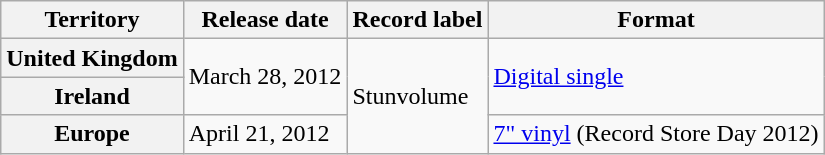<table class="wikitable plainrowheaders">
<tr>
<th scope="col">Territory</th>
<th scope="col">Release date</th>
<th scope="col">Record label</th>
<th scope="col">Format</th>
</tr>
<tr>
<th scope="row">United Kingdom</th>
<td rowspan="2">March 28, 2012</td>
<td rowspan="3">Stunvolume</td>
<td rowspan="2"><a href='#'>Digital single</a></td>
</tr>
<tr>
<th scope="row">Ireland</th>
</tr>
<tr>
<th scope="row">Europe</th>
<td>April 21, 2012</td>
<td><a href='#'>7" vinyl</a> (Record Store Day 2012)</td>
</tr>
</table>
